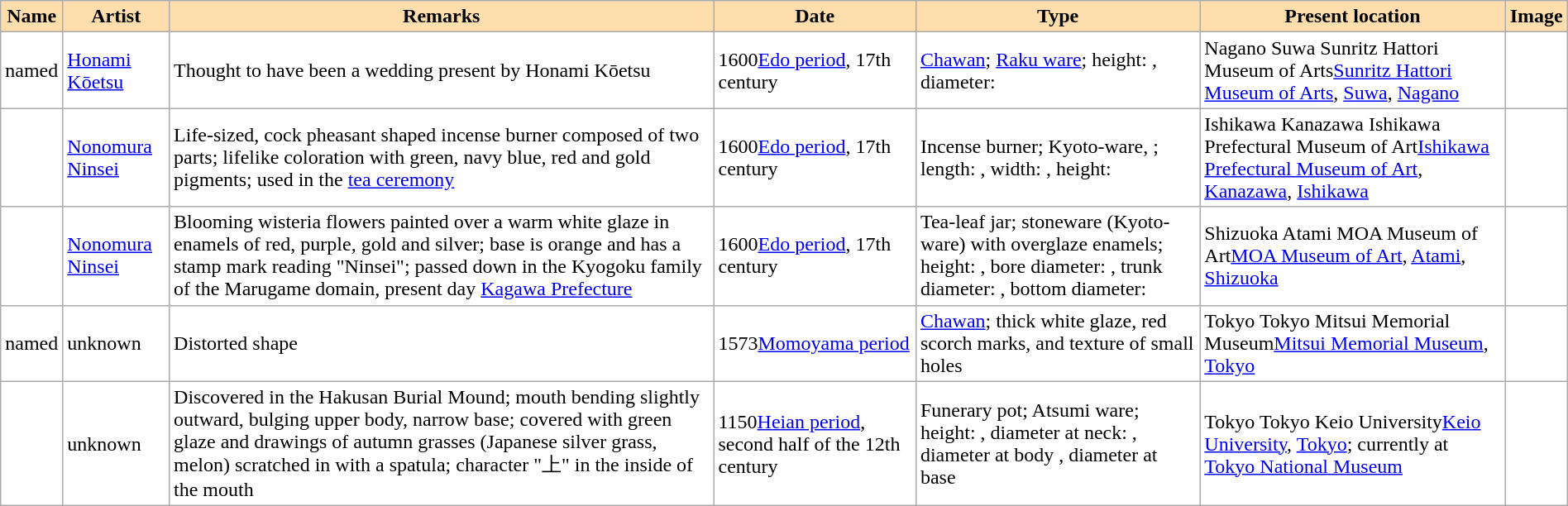<table class="wikitable sortable" width="100%" style="background:#ffffff;">
<tr>
<th align="left" style="background:#ffdead;">Name</th>
<th align="left" style="background:#ffdead;">Artist</th>
<th align="left" style="background:#ffdead;" class="unsortable">Remarks</th>
<th align="left" style="background:#ffdead;">Date</th>
<th align="left" style="background:#ffdead;" class="unsortable">Type</th>
<th align="left" style="background:#ffdead;">Present location</th>
<th align="left" style="background:#ffdead;" class="unsortable">Image</th>
</tr>
<tr>
<td> named </td>
<td><a href='#'>Honami Kōetsu</a></td>
<td>Thought to have been a wedding present by Honami Kōetsu</td>
<td><span>1600</span><a href='#'>Edo period</a>, 17th century</td>
<td><a href='#'>Chawan</a>; <a href='#'>Raku ware</a>; height: , diameter: </td>
<td><span>Nagano Suwa Sunritz Hattori Museum of Arts</span><a href='#'>Sunritz Hattori Museum of Arts</a>, <a href='#'>Suwa</a>, <a href='#'>Nagano</a></td>
<td></td>
</tr>
<tr>
<td></td>
<td><a href='#'>Nonomura Ninsei</a></td>
<td>Life-sized, cock pheasant shaped incense burner composed of two parts; lifelike coloration with green, navy blue, red and gold pigments; used in the <a href='#'>tea ceremony</a></td>
<td><span>1600</span><a href='#'>Edo period</a>, 17th century</td>
<td>Incense burner; Kyoto-ware, ; length: , width: , height: </td>
<td><span>Ishikawa Kanazawa Ishikawa Prefectural Museum of Art</span><a href='#'>Ishikawa Prefectural Museum of Art</a>, <a href='#'>Kanazawa</a>, <a href='#'>Ishikawa</a></td>
<td></td>
</tr>
<tr>
<td></td>
<td><a href='#'>Nonomura Ninsei</a></td>
<td>Blooming wisteria flowers painted over a warm white glaze in enamels of red, purple, gold and silver; base is orange and has a stamp mark reading "Ninsei"; passed down in the Kyogoku family of the Marugame domain, present day <a href='#'>Kagawa Prefecture</a></td>
<td><span>1600</span><a href='#'>Edo period</a>, 17th century</td>
<td>Tea-leaf jar; stoneware (Kyoto-ware) with overglaze enamels; height: , bore diameter: , trunk diameter: , bottom diameter: </td>
<td><span>Shizuoka Atami MOA Museum of Art</span><a href='#'>MOA Museum of Art</a>, <a href='#'>Atami</a>, <a href='#'>Shizuoka</a></td>
<td></td>
</tr>
<tr>
<td> named </td>
<td>unknown</td>
<td>Distorted shape</td>
<td><span>1573</span><a href='#'>Momoyama period</a></td>
<td><a href='#'>Chawan</a>; thick white glaze, red scorch marks, and texture of small holes</td>
<td><span>Tokyo Tokyo Mitsui Memorial Museum</span><a href='#'>Mitsui Memorial Museum</a>, <a href='#'>Tokyo</a></td>
<td></td>
</tr>
<tr>
<td></td>
<td>unknown</td>
<td>Discovered in the Hakusan Burial Mound; mouth bending slightly outward, bulging upper body, narrow base; covered with green glaze and drawings of autumn grasses (Japanese silver grass, melon) scratched in with a spatula; character "上" in the inside of the mouth</td>
<td><span>1150</span><a href='#'>Heian period</a>, second half of the 12th century</td>
<td>Funerary pot; Atsumi ware; height: , diameter at neck: , diameter at body , diameter at base </td>
<td><span>Tokyo Tokyo Keio University</span><a href='#'>Keio University</a>, <a href='#'>Tokyo</a>; currently at <a href='#'>Tokyo National Museum</a></td>
<td></td>
</tr>
</table>
